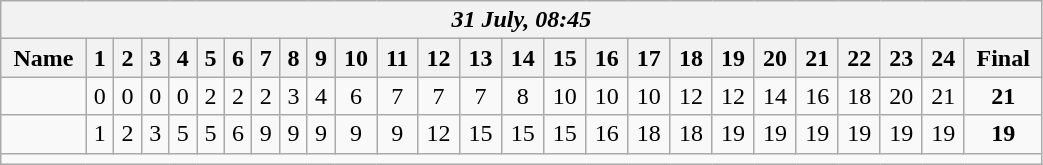<table class=wikitable style="text-align:center; width: 55%">
<tr>
<th colspan=26><em>31 July, 08:45</em></th>
</tr>
<tr>
<th>Name</th>
<th>1</th>
<th>2</th>
<th>3</th>
<th>4</th>
<th>5</th>
<th>6</th>
<th>7</th>
<th>8</th>
<th>9</th>
<th>10</th>
<th>11</th>
<th>12</th>
<th>13</th>
<th>14</th>
<th>15</th>
<th>16</th>
<th>17</th>
<th>18</th>
<th>19</th>
<th>20</th>
<th>21</th>
<th>22</th>
<th>23</th>
<th>24</th>
<th>Final</th>
</tr>
<tr>
<td align=left><strong></strong></td>
<td>0</td>
<td>0</td>
<td>0</td>
<td>0</td>
<td>2</td>
<td>2</td>
<td>2</td>
<td>3</td>
<td>4</td>
<td>6</td>
<td>7</td>
<td>7</td>
<td>7</td>
<td>8</td>
<td>10</td>
<td>10</td>
<td>10</td>
<td>12</td>
<td>12</td>
<td>14</td>
<td>16</td>
<td>18</td>
<td>20</td>
<td>21</td>
<td><strong>21</strong></td>
</tr>
<tr>
<td align=left></td>
<td>1</td>
<td>2</td>
<td>3</td>
<td>5</td>
<td>5</td>
<td>6</td>
<td>9</td>
<td>9</td>
<td>9</td>
<td>9</td>
<td>9</td>
<td>12</td>
<td>15</td>
<td>15</td>
<td>15</td>
<td>16</td>
<td>18</td>
<td>18</td>
<td>19</td>
<td>19</td>
<td>19</td>
<td>19</td>
<td>19</td>
<td>19</td>
<td><strong>19</strong></td>
</tr>
<tr>
<td colspan=26></td>
</tr>
</table>
